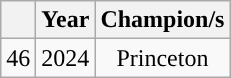<table class="wikitable sortable" style="text-align:center">
<tr>
<th></th>
<th>Year</th>
<th>Champion/s</th>
</tr>
<tr>
<td>46</td>
<td>2024</td>
<td>Princeton </td>
</tr>
</table>
